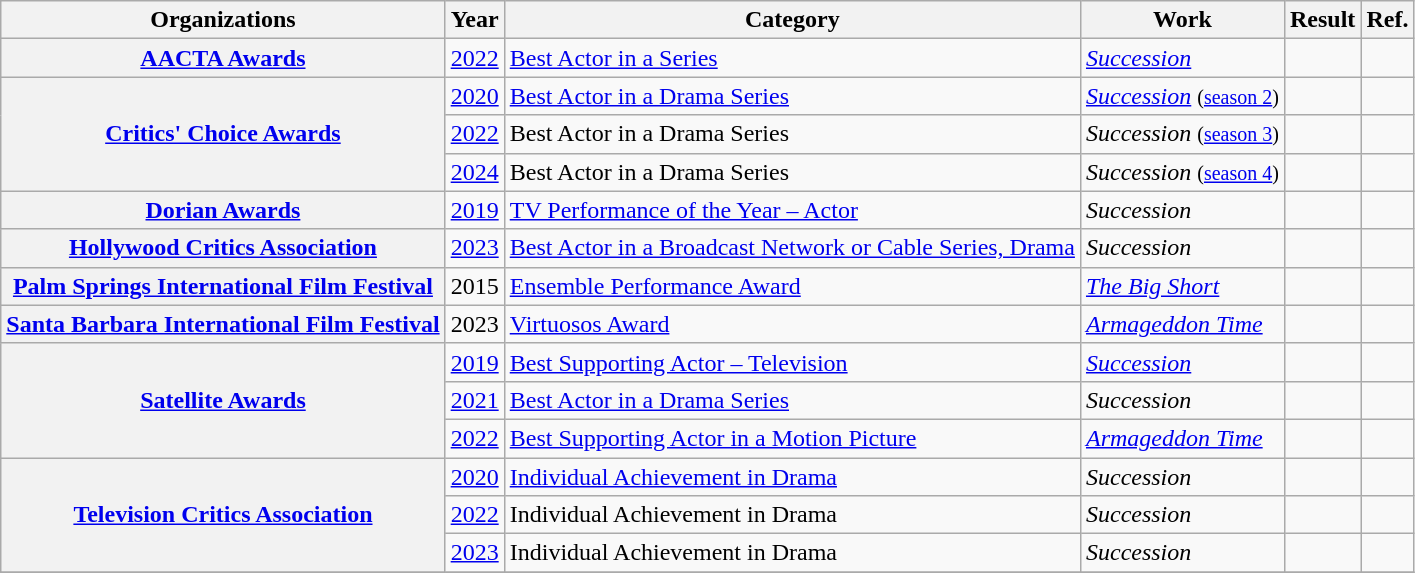<table class="wikitable sortable plainrowheaders">
<tr>
<th>Organizations</th>
<th>Year</th>
<th>Category</th>
<th>Work</th>
<th>Result</th>
<th class="unsortable">Ref.</th>
</tr>
<tr>
<th rowspan="1" scope="row"><a href='#'>AACTA Awards</a></th>
<td style="text-align:center;"><a href='#'>2022</a></td>
<td><a href='#'>Best Actor in a Series</a></td>
<td><em><a href='#'>Succession</a></em></td>
<td></td>
<td align="center"></td>
</tr>
<tr>
<th rowspan="3" scope="row"><a href='#'>Critics' Choice Awards</a></th>
<td style="text-align:center;"><a href='#'>2020</a></td>
<td><a href='#'>Best Actor in a Drama Series</a></td>
<td><em><a href='#'>Succession</a></em> <small> (<a href='#'>season 2</a>) </small></td>
<td></td>
<td align="center"></td>
</tr>
<tr>
<td style="text-align:center;"><a href='#'>2022</a></td>
<td>Best Actor in a Drama Series</td>
<td><em>Succession</em> <small> (<a href='#'>season 3</a>) </small></td>
<td></td>
<td align="center"></td>
</tr>
<tr>
<td style="text-align:center;"><a href='#'>2024</a></td>
<td>Best Actor in a Drama Series</td>
<td><em>Succession</em> <small> (<a href='#'>season 4</a>) </small></td>
<td></td>
<td align="center"></td>
</tr>
<tr>
<th rowspan="1" scope="row"><a href='#'>Dorian Awards</a></th>
<td style="text-align:center;"><a href='#'>2019</a></td>
<td><a href='#'>TV Performance of the Year – Actor</a></td>
<td><em>Succession</em></td>
<td></td>
<td align="center"></td>
</tr>
<tr>
<th rowspan="1" scope="row"><a href='#'>Hollywood Critics Association</a></th>
<td style="text-align:center;"><a href='#'>2023</a></td>
<td><a href='#'>Best Actor in a Broadcast Network or Cable Series, Drama</a></td>
<td><em>Succession</em></td>
<td></td>
<td align="center"></td>
</tr>
<tr>
<th rowspan="1" scope="row"><a href='#'>Palm Springs International Film Festival</a></th>
<td style="text-align:center;">2015</td>
<td><a href='#'>Ensemble Performance Award</a></td>
<td rowspan=1><em><a href='#'>The Big Short</a></em></td>
<td></td>
<td align="center"></td>
</tr>
<tr>
<th rowspan="1" scope="row"><a href='#'>Santa Barbara International Film Festival</a></th>
<td style="text-align:center;">2023</td>
<td><a href='#'>Virtuosos Award</a></td>
<td><em><a href='#'>Armageddon Time</a></em></td>
<td></td>
<td align="center"></td>
</tr>
<tr>
<th rowspan="3" scope="row"><a href='#'>Satellite Awards</a></th>
<td style="text-align:center;"><a href='#'>2019</a></td>
<td><a href='#'>Best Supporting Actor – Television</a></td>
<td><em><a href='#'>Succession</a></em></td>
<td></td>
<td align="center"></td>
</tr>
<tr>
<td style="text-align:center;"><a href='#'>2021</a></td>
<td><a href='#'>Best Actor in a Drama Series</a></td>
<td><em>Succession</em></td>
<td></td>
<td align="center"></td>
</tr>
<tr>
<td style="text-align:center;"><a href='#'>2022</a></td>
<td><a href='#'>Best Supporting Actor in a Motion Picture</a></td>
<td><em><a href='#'>Armageddon Time</a></em></td>
<td></td>
<td align="center"></td>
</tr>
<tr>
<th rowspan="3" scope="row"><a href='#'>Television Critics Association</a></th>
<td style="text-align:center;"><a href='#'>2020</a></td>
<td><a href='#'>Individual Achievement in Drama</a></td>
<td><em>Succession</em></td>
<td></td>
<td align="center"></td>
</tr>
<tr>
<td style="text-align:center;"><a href='#'>2022</a></td>
<td>Individual Achievement in Drama</td>
<td><em>Succession</em></td>
<td></td>
<td align="center"></td>
</tr>
<tr>
<td style="text-align:center;"><a href='#'>2023</a></td>
<td>Individual Achievement in Drama</td>
<td><em>Succession</em></td>
<td></td>
<td align="center"></td>
</tr>
<tr>
</tr>
</table>
